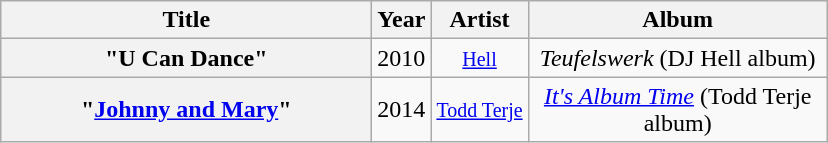<table class="wikitable plainrowheaders" style="text-align:center;">
<tr>
<th scope="col" style="width:15em;">Title</th>
<th scope="col" style="width:2em;">Year</th>
<th>Artist</th>
<th style="width:12em;">Album</th>
</tr>
<tr>
<th scope="row">"U Can Dance" </th>
<td>2010</td>
<td><small><a href='#'>Hell</a></small></td>
<td><em>Teufelswerk</em> (DJ Hell album)</td>
</tr>
<tr>
<th scope="row">"<a href='#'>Johnny and Mary</a>"</th>
<td>2014</td>
<td><small><a href='#'>Todd Terje</a></small></td>
<td><em><a href='#'>It's Album Time</a></em> (Todd Terje album)</td>
</tr>
</table>
